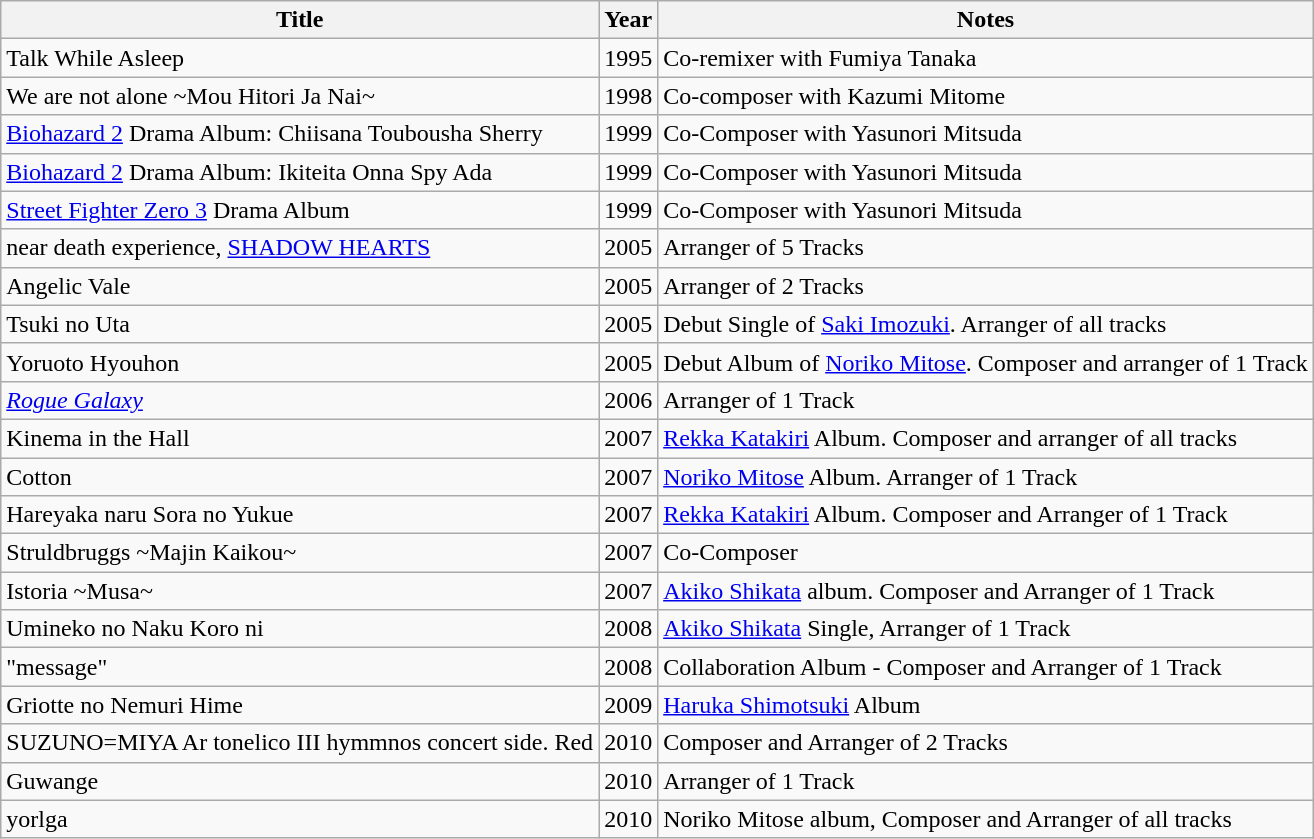<table class="wikitable">
<tr>
<th>Title</th>
<th>Year</th>
<th>Notes</th>
</tr>
<tr>
<td>Talk While Asleep</td>
<td>1995</td>
<td>Co-remixer with Fumiya Tanaka</td>
</tr>
<tr>
<td>We are not alone ~Mou Hitori Ja Nai~</td>
<td>1998</td>
<td>Co-composer with Kazumi Mitome</td>
</tr>
<tr>
<td><a href='#'>Biohazard 2</a> Drama Album: Chiisana Toubousha Sherry</td>
<td>1999</td>
<td>Co-Composer with Yasunori Mitsuda</td>
</tr>
<tr>
<td><a href='#'>Biohazard 2</a> Drama Album: Ikiteita Onna Spy Ada</td>
<td>1999</td>
<td>Co-Composer with Yasunori Mitsuda</td>
</tr>
<tr>
<td><a href='#'>Street Fighter Zero 3</a> Drama Album</td>
<td>1999</td>
<td>Co-Composer with Yasunori Mitsuda</td>
</tr>
<tr>
<td>near death experience, <a href='#'>SHADOW HEARTS</a></td>
<td>2005</td>
<td>Arranger of 5 Tracks</td>
</tr>
<tr>
<td>Angelic Vale</td>
<td>2005</td>
<td>Arranger of 2 Tracks</td>
</tr>
<tr>
<td>Tsuki no Uta</td>
<td>2005</td>
<td>Debut Single of <a href='#'>Saki Imozuki</a>. Arranger of all tracks</td>
</tr>
<tr>
<td>Yoruoto Hyouhon</td>
<td>2005</td>
<td>Debut Album of <a href='#'>Noriko Mitose</a>. Composer and arranger of 1 Track</td>
</tr>
<tr>
<td><em><a href='#'>Rogue Galaxy</a></em></td>
<td>2006</td>
<td>Arranger of 1 Track</td>
</tr>
<tr>
<td>Kinema in the Hall</td>
<td>2007</td>
<td><a href='#'>Rekka Katakiri</a> Album. Composer and arranger of all tracks</td>
</tr>
<tr>
<td>Cotton</td>
<td>2007</td>
<td><a href='#'>Noriko Mitose</a> Album. Arranger of 1 Track</td>
</tr>
<tr>
<td>Hareyaka naru Sora no Yukue</td>
<td>2007</td>
<td><a href='#'>Rekka Katakiri</a> Album. Composer and Arranger of 1 Track</td>
</tr>
<tr>
<td>Struldbruggs ~Majin Kaikou~</td>
<td>2007</td>
<td>Co-Composer</td>
</tr>
<tr>
<td>Istoria ~Musa~</td>
<td>2007</td>
<td><a href='#'>Akiko Shikata</a> album. Composer and Arranger of 1 Track</td>
</tr>
<tr>
<td>Umineko no Naku Koro ni</td>
<td>2008</td>
<td><a href='#'>Akiko Shikata</a> Single, Arranger of 1 Track</td>
</tr>
<tr>
<td>"message"</td>
<td>2008</td>
<td>Collaboration Album - Composer and Arranger of 1 Track</td>
</tr>
<tr>
<td>Griotte no Nemuri Hime</td>
<td>2009</td>
<td><a href='#'>Haruka Shimotsuki</a> Album</td>
</tr>
<tr>
<td>SUZUNO=MIYA Ar tonelico III hymmnos concert side. Red</td>
<td>2010</td>
<td>Composer and Arranger of 2 Tracks</td>
</tr>
<tr>
<td>Guwange</td>
<td>2010</td>
<td>Arranger of 1 Track</td>
</tr>
<tr>
<td>yorlga</td>
<td>2010</td>
<td>Noriko Mitose album, Composer and Arranger of all tracks</td>
</tr>
</table>
